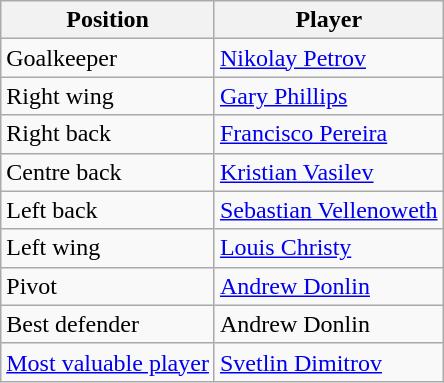<table class="wikitable">
<tr>
<th>Position</th>
<th>Player</th>
</tr>
<tr>
<td>Goalkeeper</td>
<td> <a href='#'>Nikolay Petrov</a></td>
</tr>
<tr>
<td>Right wing</td>
<td> <a href='#'>Gary Phillips</a></td>
</tr>
<tr>
<td>Right back</td>
<td> <a href='#'>Francisco Pereira</a></td>
</tr>
<tr>
<td>Centre back</td>
<td> <a href='#'>Kristian Vasilev</a></td>
</tr>
<tr>
<td>Left back</td>
<td> <a href='#'>Sebastian Vellenoweth</a></td>
</tr>
<tr>
<td>Left wing</td>
<td> <a href='#'>Louis Christy</a></td>
</tr>
<tr>
<td>Pivot</td>
<td> <a href='#'>Andrew Donlin</a></td>
</tr>
<tr>
<td>Best defender</td>
<td> Andrew Donlin</td>
</tr>
<tr>
<td><a href='#'>Most valuable player</a></td>
<td> <a href='#'>Svetlin Dimitrov</a></td>
</tr>
</table>
